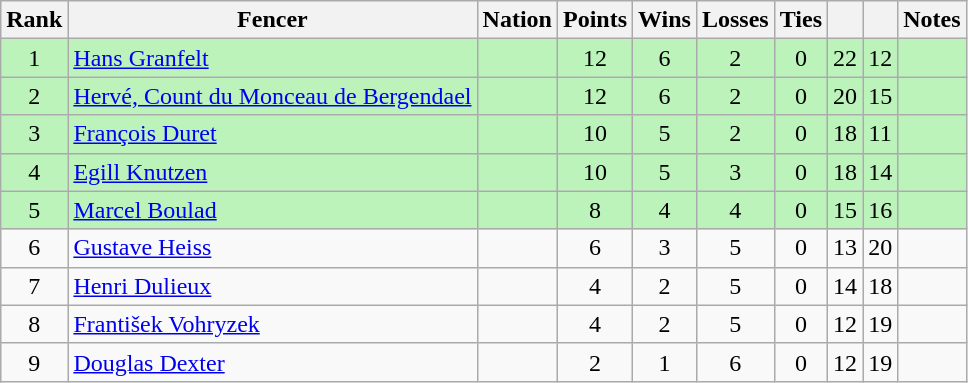<table class="wikitable sortable" style="text-align: center;">
<tr>
<th>Rank</th>
<th>Fencer</th>
<th>Nation</th>
<th>Points</th>
<th>Wins</th>
<th>Losses</th>
<th>Ties</th>
<th></th>
<th></th>
<th>Notes</th>
</tr>
<tr style="background:#bbf3bb;">
<td>1</td>
<td align=left><a href='#'>Hans Granfelt</a></td>
<td align=left></td>
<td>12</td>
<td>6</td>
<td>2</td>
<td>0</td>
<td>22</td>
<td>12</td>
<td></td>
</tr>
<tr style="background:#bbf3bb;">
<td>2</td>
<td align=left><a href='#'>Hervé, Count du Monceau de Bergendael</a></td>
<td align=left></td>
<td>12</td>
<td>6</td>
<td>2</td>
<td>0</td>
<td>20</td>
<td>15</td>
<td></td>
</tr>
<tr style="background:#bbf3bb;">
<td>3</td>
<td align=left><a href='#'>François Duret</a></td>
<td align=left></td>
<td>10</td>
<td>5</td>
<td>2</td>
<td>0</td>
<td>18</td>
<td>11</td>
<td></td>
</tr>
<tr style="background:#bbf3bb;">
<td>4</td>
<td align=left><a href='#'>Egill Knutzen</a></td>
<td align=left></td>
<td>10</td>
<td>5</td>
<td>3</td>
<td>0</td>
<td>18</td>
<td>14</td>
<td></td>
</tr>
<tr style="background:#bbf3bb;">
<td>5</td>
<td align=left><a href='#'>Marcel Boulad</a></td>
<td align=left></td>
<td>8</td>
<td>4</td>
<td>4</td>
<td>0</td>
<td>15</td>
<td>16</td>
<td></td>
</tr>
<tr>
<td>6</td>
<td align=left><a href='#'>Gustave Heiss</a></td>
<td align=left></td>
<td>6</td>
<td>3</td>
<td>5</td>
<td>0</td>
<td>13</td>
<td>20</td>
<td></td>
</tr>
<tr>
<td>7</td>
<td align=left><a href='#'>Henri Dulieux</a></td>
<td align=left></td>
<td>4</td>
<td>2</td>
<td>5</td>
<td>0</td>
<td>14</td>
<td>18</td>
<td></td>
</tr>
<tr>
<td>8</td>
<td align=left><a href='#'>František Vohryzek</a></td>
<td align=left></td>
<td>4</td>
<td>2</td>
<td>5</td>
<td>0</td>
<td>12</td>
<td>19</td>
<td></td>
</tr>
<tr>
<td>9</td>
<td align=left><a href='#'>Douglas Dexter</a></td>
<td align=left></td>
<td>2</td>
<td>1</td>
<td>6</td>
<td>0</td>
<td>12</td>
<td>19</td>
<td></td>
</tr>
</table>
